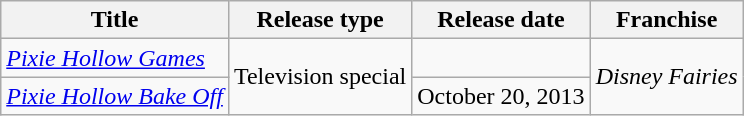<table class="wikitable sortable">
<tr>
<th>Title</th>
<th>Release type</th>
<th>Release date</th>
<th>Franchise</th>
</tr>
<tr>
<td><em><a href='#'>Pixie Hollow Games</a></em></td>
<td rowspan=2>Television special</td>
<td></td>
<td rowspan=2><em>Disney Fairies</em></td>
</tr>
<tr>
<td><em><a href='#'>Pixie Hollow Bake Off</a></em></td>
<td>October 20, 2013</td>
</tr>
</table>
